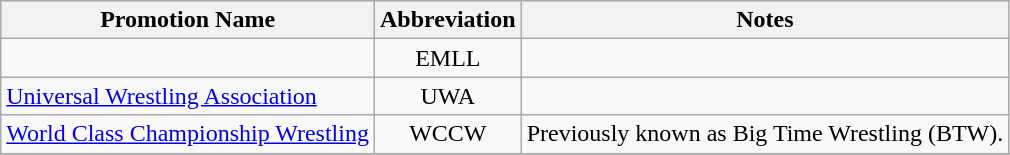<table class="wikitable">
<tr>
<th>Promotion Name</th>
<th>Abbreviation</th>
<th>Notes</th>
</tr>
<tr>
<td></td>
<td align=center>EMLL</td>
<td></td>
</tr>
<tr>
<td><a href='#'>Universal Wrestling Association</a></td>
<td align=center>UWA</td>
<td></td>
</tr>
<tr>
<td><a href='#'>World Class Championship Wrestling</a></td>
<td align=center>WCCW</td>
<td>Previously known as Big Time Wrestling (BTW).</td>
</tr>
<tr>
</tr>
</table>
